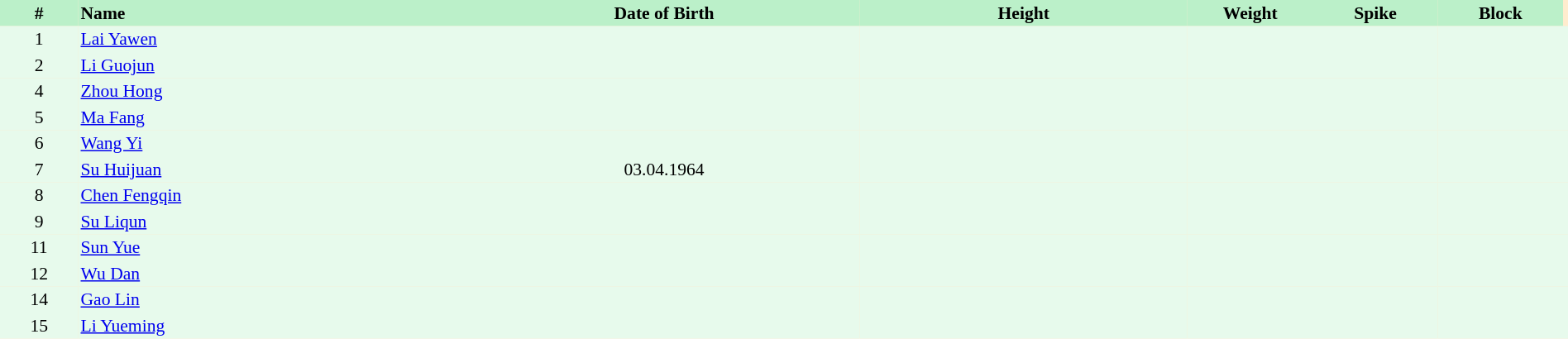<table border=0 cellpadding=2 cellspacing=0  |- bgcolor=#FFECCE style="text-align:center; font-size:90%;" width=100%>
<tr bgcolor=#BBF0C9>
<th width=5%>#</th>
<th width=25% align=left>Name</th>
<th width=25%>Date of Birth</th>
<th width=21%>Height</th>
<th width=8%>Weight</th>
<th width=8%>Spike</th>
<th width=8%>Block</th>
</tr>
<tr bgcolor=#E7FAEC>
<td>1</td>
<td align=left><a href='#'>Lai Yawen</a></td>
<td></td>
<td></td>
<td></td>
<td></td>
<td></td>
<td></td>
</tr>
<tr bgcolor=#E7FAEC>
<td>2</td>
<td align=left><a href='#'>Li Guojun</a></td>
<td></td>
<td></td>
<td></td>
<td></td>
<td></td>
<td></td>
</tr>
<tr bgcolor=#E7FAEC>
<td>4</td>
<td align=left><a href='#'>Zhou Hong</a></td>
<td></td>
<td></td>
<td></td>
<td></td>
<td></td>
<td></td>
</tr>
<tr bgcolor=#E7FAEC>
<td>5</td>
<td align=left><a href='#'>Ma Fang</a></td>
<td></td>
<td></td>
<td></td>
<td></td>
<td></td>
<td></td>
</tr>
<tr bgcolor=#E7FAEC>
<td>6</td>
<td align=left><a href='#'>Wang Yi</a></td>
<td></td>
<td></td>
<td></td>
<td></td>
<td></td>
<td></td>
</tr>
<tr bgcolor=#E7FAEC>
<td>7</td>
<td align=left><a href='#'>Su Huijuan</a></td>
<td>03.04.1964</td>
<td></td>
<td></td>
<td></td>
<td></td>
<td></td>
</tr>
<tr bgcolor=#E7FAEC>
<td>8</td>
<td align=left><a href='#'>Chen Fengqin</a></td>
<td></td>
<td></td>
<td></td>
<td></td>
<td></td>
<td></td>
</tr>
<tr bgcolor=#E7FAEC>
<td>9</td>
<td align=left><a href='#'>Su Liqun</a></td>
<td></td>
<td></td>
<td></td>
<td></td>
<td></td>
<td></td>
</tr>
<tr bgcolor=#E7FAEC>
<td>11</td>
<td align=left><a href='#'>Sun Yue</a></td>
<td></td>
<td></td>
<td></td>
<td></td>
<td></td>
<td></td>
</tr>
<tr bgcolor=#E7FAEC>
<td>12</td>
<td align=left><a href='#'>Wu Dan</a></td>
<td></td>
<td></td>
<td></td>
<td></td>
<td></td>
<td></td>
</tr>
<tr bgcolor=#E7FAEC>
<td>14</td>
<td align=left><a href='#'>Gao Lin</a></td>
<td></td>
<td></td>
<td></td>
<td></td>
<td></td>
<td></td>
</tr>
<tr bgcolor=#E7FAEC>
<td>15</td>
<td align=left><a href='#'>Li Yueming</a></td>
<td></td>
<td></td>
<td></td>
<td></td>
<td></td>
<td></td>
</tr>
</table>
